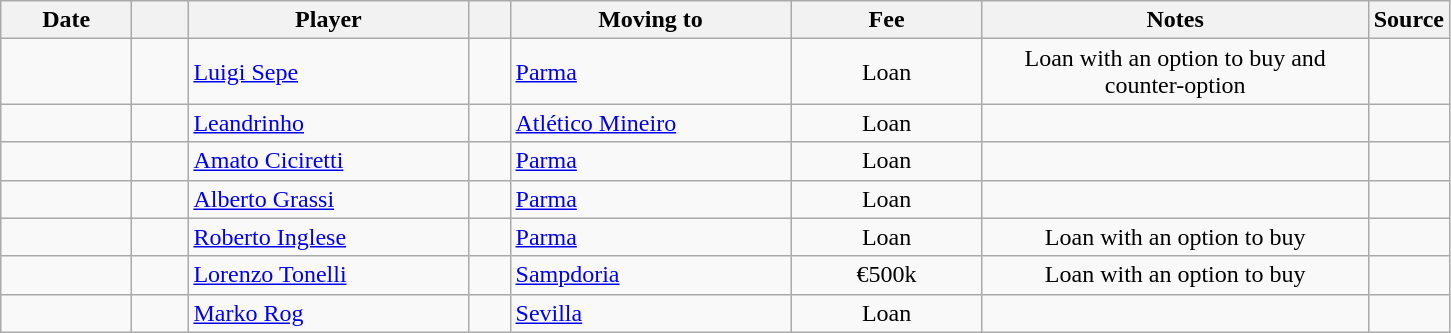<table class="wikitable sortable">
<tr>
<th style="width:80px;">Date</th>
<th style="width:30px;"></th>
<th style="width:180px;">Player</th>
<th style="width:20px;"></th>
<th style="width:180px;">Moving to</th>
<th style="width:120px;" class="unsortable">Fee</th>
<th style="width:250px;" class="unsortable">Notes</th>
<th style="width:20px;">Source</th>
</tr>
<tr>
<td></td>
<td align=center></td>
<td> <a href='#'>Luigi Sepe</a></td>
<td align=center></td>
<td> <a href='#'>Parma</a></td>
<td align=center>Loan</td>
<td align=center>Loan with an option to buy and counter-option</td>
<td></td>
</tr>
<tr>
<td></td>
<td align=center></td>
<td> <a href='#'>Leandrinho</a></td>
<td align=center></td>
<td> <a href='#'>Atlético Mineiro</a></td>
<td align=center>Loan</td>
<td align=center></td>
<td></td>
</tr>
<tr>
<td></td>
<td align=center></td>
<td> <a href='#'>Amato Ciciretti</a></td>
<td align=center></td>
<td> <a href='#'>Parma</a></td>
<td align=center>Loan</td>
<td align=center></td>
<td></td>
</tr>
<tr>
<td></td>
<td align=center></td>
<td> <a href='#'>Alberto Grassi</a></td>
<td align=center></td>
<td> <a href='#'>Parma</a></td>
<td align=center>Loan</td>
<td align=center></td>
<td></td>
</tr>
<tr>
<td></td>
<td align=center></td>
<td> <a href='#'>Roberto Inglese</a></td>
<td align=center></td>
<td> <a href='#'>Parma</a></td>
<td align=center>Loan</td>
<td align=center>Loan with an option to buy</td>
<td></td>
</tr>
<tr>
<td></td>
<td align=center></td>
<td> <a href='#'>Lorenzo Tonelli</a></td>
<td align=center></td>
<td> <a href='#'>Sampdoria</a></td>
<td align=center>€500k</td>
<td align=center>Loan with an option to buy</td>
<td></td>
</tr>
<tr>
<td></td>
<td align=center></td>
<td> <a href='#'>Marko Rog</a></td>
<td align=center></td>
<td> <a href='#'>Sevilla</a></td>
<td align=center>Loan</td>
<td align=center></td>
<td></td>
</tr>
</table>
